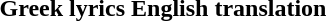<table>
<tr>
<th>Greek lyrics</th>
<th>English translation</th>
</tr>
<tr style="white-space:nowrap;text-align:center;vertical-align:top;">
<td></td>
<td></td>
</tr>
</table>
